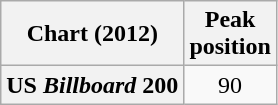<table class="wikitable plainrowheaders" style="text-align:center">
<tr>
<th scope="col">Chart (2012)</th>
<th scope="col">Peak<br>position</th>
</tr>
<tr>
<th scope="row">US <em>Billboard</em> 200</th>
<td style="text-align:center;">90</td>
</tr>
</table>
